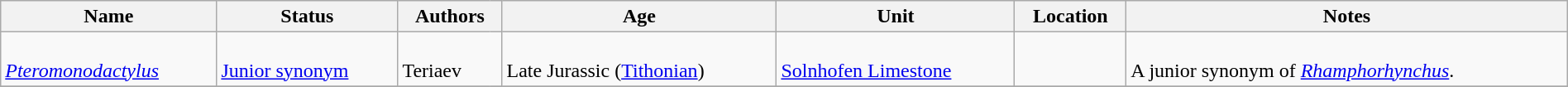<table class="wikitable sortable" align="center" width="100%">
<tr>
<th>Name</th>
<th>Status</th>
<th colspan="2">Authors</th>
<th>Age</th>
<th>Unit</th>
<th>Location</th>
<th>Notes</th>
</tr>
<tr>
<td><br><em><a href='#'>Pteromonodactylus</a></em></td>
<td><br><a href='#'>Junior synonym</a></td>
<td style="border-right:0px" valign="top"><br>Teriaev</td>
<td style="border-left:0px" valign="top"></td>
<td><br>Late Jurassic (<a href='#'>Tithonian</a>)</td>
<td><br><a href='#'>Solnhofen Limestone</a></td>
<td><br></td>
<td><br>A junior synonym of <em><a href='#'>Rhamphorhynchus</a></em>.</td>
</tr>
<tr>
</tr>
</table>
